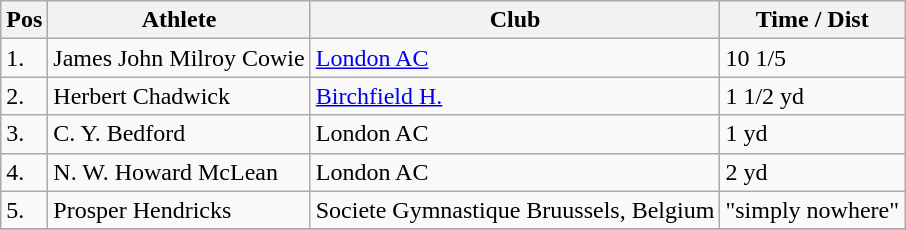<table class="wikitable">
<tr>
<th>Pos</th>
<th>Athlete</th>
<th>Club</th>
<th>Time / Dist</th>
</tr>
<tr>
<td>1.</td>
<td>James John Milroy Cowie</td>
<td><a href='#'>London AC</a></td>
<td>10 1/5</td>
</tr>
<tr>
<td>2.</td>
<td>Herbert Chadwick</td>
<td><a href='#'>Birchfield H.</a></td>
<td>1 1/2 yd</td>
</tr>
<tr>
<td>3.</td>
<td>C. Y. Bedford</td>
<td>London AC</td>
<td>1 yd</td>
</tr>
<tr>
<td>4.</td>
<td>N. W. Howard McLean</td>
<td>London AC</td>
<td>2 yd</td>
</tr>
<tr>
<td>5.</td>
<td>Prosper Hendricks</td>
<td>Societe Gymnastique Bruussels, Belgium</td>
<td>"simply nowhere"</td>
</tr>
<tr>
</tr>
</table>
